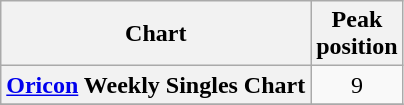<table class="wikitable plainrowheaders" style="text-align:center;">
<tr>
<th>Chart</th>
<th>Peak<br>position</th>
</tr>
<tr>
<th scope="row"><a href='#'>Oricon</a> Weekly Singles Chart</th>
<td style="text-align:center;">9</td>
</tr>
<tr>
</tr>
</table>
